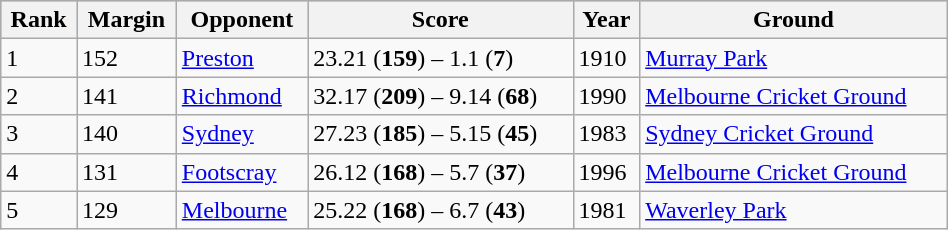<table class="wikitable" style="width:50%;">
<tr style="background:#87cefa;">
<th>Rank</th>
<th>Margin</th>
<th>Opponent</th>
<th>Score</th>
<th>Year</th>
<th>Ground</th>
</tr>
<tr>
<td>1</td>
<td>152</td>
<td><a href='#'>Preston</a></td>
<td>23.21 (<strong>159</strong>) – 1.1 (<strong>7</strong>)</td>
<td>1910</td>
<td><a href='#'>Murray Park</a></td>
</tr>
<tr>
<td>2</td>
<td>141</td>
<td><a href='#'>Richmond</a></td>
<td>32.17 (<strong>209</strong>) – 9.14 (<strong>68</strong>)</td>
<td>1990</td>
<td><a href='#'>Melbourne Cricket Ground</a></td>
</tr>
<tr>
<td>3</td>
<td>140</td>
<td><a href='#'>Sydney</a></td>
<td>27.23 (<strong>185</strong>) – 5.15 (<strong>45</strong>)</td>
<td>1983</td>
<td><a href='#'>Sydney Cricket Ground</a></td>
</tr>
<tr>
<td>4</td>
<td>131</td>
<td><a href='#'>Footscray</a></td>
<td>26.12 (<strong>168</strong>) – 5.7 (<strong>37</strong>)</td>
<td>1996</td>
<td><a href='#'>Melbourne Cricket Ground</a></td>
</tr>
<tr>
<td>5</td>
<td>129</td>
<td><a href='#'>Melbourne</a></td>
<td>25.22 (<strong>168</strong>) – 6.7 (<strong>43</strong>)</td>
<td>1981</td>
<td><a href='#'>Waverley Park</a></td>
</tr>
</table>
